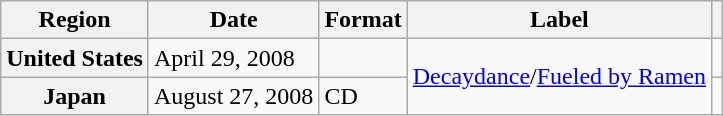<table class="wikitable plainrowheaders">
<tr>
<th scope="col">Region</th>
<th scope="col">Date</th>
<th scope="col">Format</th>
<th scope="col">Label</th>
<th scope="col"></th>
</tr>
<tr>
<th scope="row">United States</th>
<td>April 29, 2008</td>
<td></td>
<td rowspan="2"><a href='#'>Decaydance</a>/<a href='#'>Fueled by Ramen</a></td>
<td align="center"></td>
</tr>
<tr>
<th scope="row">Japan</th>
<td>August 27, 2008</td>
<td>CD</td>
<td align="center"></td>
</tr>
</table>
